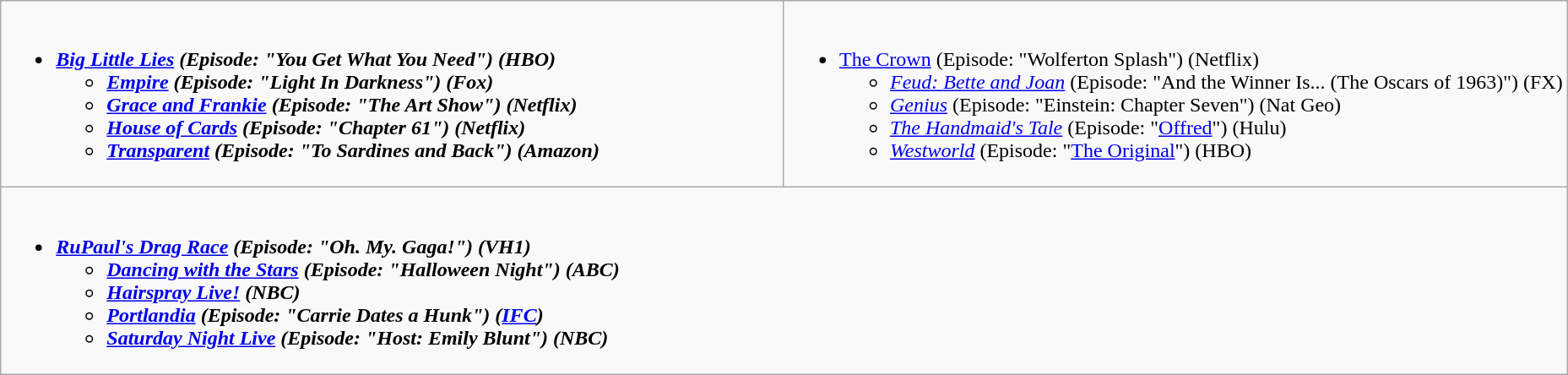<table class="wikitable">
<tr>
<td style="vertical-align:top;" width="50%"><br><ul><li><strong><em><a href='#'>Big Little Lies</a><em> (Episode: "You Get What You Need") (HBO)<strong><ul><li></em><a href='#'>Empire</a><em> (Episode: "Light In Darkness") (Fox)</li><li></em><a href='#'>Grace and Frankie</a><em> (Episode: "The Art Show") (Netflix)</li><li></em><a href='#'>House of Cards</a><em> (Episode: "Chapter 61") (Netflix)</li><li></em><a href='#'>Transparent</a><em> (Episode: "To Sardines and Back") (Amazon)</li></ul></li></ul></td>
<td style="vertical-align:top;" width="50%"><br><ul><li></em></strong><a href='#'>The Crown</a></em> (Episode: "Wolferton Splash") (Netflix)</strong><ul><li><em><a href='#'>Feud: Bette and Joan</a></em> (Episode: "And the Winner Is... (The Oscars of 1963)") (FX)</li><li><em><a href='#'>Genius</a></em> (Episode: "Einstein: Chapter Seven") (Nat Geo)</li><li><em><a href='#'>The Handmaid's Tale</a></em> (Episode: "<a href='#'>Offred</a>") (Hulu)</li><li><em><a href='#'>Westworld</a></em> (Episode: "<a href='#'>The Original</a>") (HBO)</li></ul></li></ul></td>
</tr>
<tr>
<td style="vertical-align:top;" width="50%" colspan="2"><br><ul><li><strong><em><a href='#'>RuPaul's Drag Race</a><em> (Episode: "Oh. My. Gaga!") (VH1)<strong><ul><li></em><a href='#'>Dancing with the Stars</a><em> (Episode: "Halloween Night") (ABC)</li><li></em><a href='#'>Hairspray Live!</a><em> (NBC)</li><li></em><a href='#'>Portlandia</a><em> (Episode: "Carrie Dates a Hunk") (<a href='#'>IFC</a>)</li><li></em><a href='#'>Saturday Night Live</a><em> (Episode: "Host: Emily Blunt") (NBC)</li></ul></li></ul></td>
</tr>
</table>
